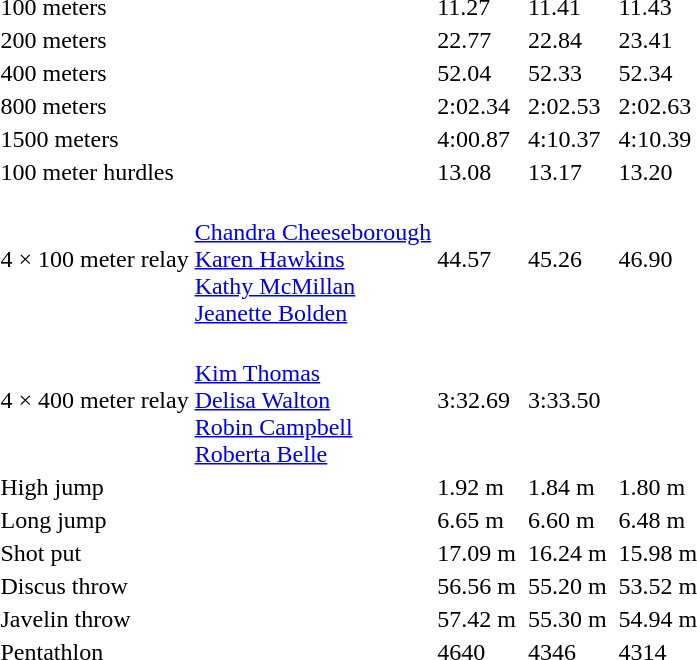<table>
<tr>
<td>100 meters</td>
<td></td>
<td>11.27</td>
<td></td>
<td>11.41</td>
<td></td>
<td>11.43</td>
</tr>
<tr>
<td>200 meters</td>
<td></td>
<td>22.77</td>
<td></td>
<td>22.84</td>
<td></td>
<td>23.41</td>
</tr>
<tr>
<td>400 meters</td>
<td></td>
<td>52.04</td>
<td></td>
<td>52.33</td>
<td></td>
<td>52.34</td>
</tr>
<tr>
<td>800 meters</td>
<td></td>
<td>2:02.34</td>
<td></td>
<td>2:02.53</td>
<td></td>
<td>2:02.63</td>
</tr>
<tr>
<td>1500 meters</td>
<td></td>
<td>4:00.87</td>
<td></td>
<td>4:10.37</td>
<td></td>
<td>4:10.39</td>
</tr>
<tr>
<td>100 meter hurdles</td>
<td></td>
<td>13.08</td>
<td></td>
<td>13.17</td>
<td></td>
<td>13.20</td>
</tr>
<tr>
<td>4 × 100 meter relay</td>
<td><br><a href='#'>Chandra Cheeseborough</a><br><a href='#'>Karen Hawkins</a><br><a href='#'>Kathy McMillan</a><br><a href='#'>Jeanette Bolden</a></td>
<td>44.57</td>
<td></td>
<td>45.26</td>
<td></td>
<td>46.90</td>
</tr>
<tr>
<td>4 × 400 meter relay</td>
<td><br><a href='#'>Kim Thomas</a><br><a href='#'>Delisa Walton</a><br><a href='#'>Robin Campbell</a><br><a href='#'>Roberta Belle</a></td>
<td>3:32.69</td>
<td></td>
<td>3:33.50</td>
<td></td>
<td></td>
</tr>
<tr>
<td>High jump</td>
<td></td>
<td>1.92 m</td>
<td></td>
<td>1.84 m</td>
<td></td>
<td>1.80 m</td>
</tr>
<tr>
<td>Long jump</td>
<td></td>
<td>6.65 m</td>
<td></td>
<td>6.60 m</td>
<td></td>
<td>6.48 m</td>
</tr>
<tr>
<td>Shot put</td>
<td></td>
<td>17.09 m</td>
<td></td>
<td>16.24 m</td>
<td></td>
<td>15.98 m</td>
</tr>
<tr>
<td>Discus throw</td>
<td></td>
<td>56.56 m</td>
<td></td>
<td>55.20 m</td>
<td></td>
<td>53.52 m</td>
</tr>
<tr>
<td>Javelin throw</td>
<td></td>
<td>57.42 m</td>
<td></td>
<td>55.30 m</td>
<td></td>
<td>54.94 m</td>
</tr>
<tr>
<td>Pentathlon</td>
<td></td>
<td>4640</td>
<td></td>
<td>4346</td>
<td></td>
<td>4314</td>
</tr>
</table>
